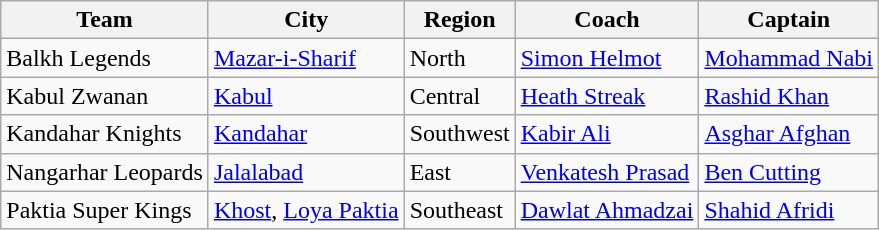<table class="wikitable">
<tr>
<th>Team</th>
<th>City</th>
<th>Region</th>
<th>Coach</th>
<th>Captain</th>
</tr>
<tr>
<td>Balkh Legends</td>
<td><a href='#'>Mazar-i-Sharif</a></td>
<td>North</td>
<td><a href='#'>Simon Helmot</a></td>
<td><a href='#'>Mohammad Nabi</a></td>
</tr>
<tr>
<td>Kabul Zwanan</td>
<td><a href='#'>Kabul</a></td>
<td>Central</td>
<td><a href='#'>Heath Streak</a></td>
<td><a href='#'>Rashid Khan</a></td>
</tr>
<tr>
<td>Kandahar Knights</td>
<td><a href='#'>Kandahar</a></td>
<td>Southwest</td>
<td><a href='#'>Kabir Ali</a></td>
<td><a href='#'>Asghar Afghan</a></td>
</tr>
<tr>
<td>Nangarhar Leopards</td>
<td><a href='#'>Jalalabad</a></td>
<td>East</td>
<td><a href='#'>Venkatesh Prasad</a></td>
<td><a href='#'>Ben Cutting</a></td>
</tr>
<tr>
<td>Paktia Super Kings</td>
<td><a href='#'>Khost</a>, <a href='#'>Loya Paktia</a></td>
<td>Southeast</td>
<td><a href='#'>Dawlat Ahmadzai</a></td>
<td><a href='#'>Shahid Afridi</a></td>
</tr>
</table>
